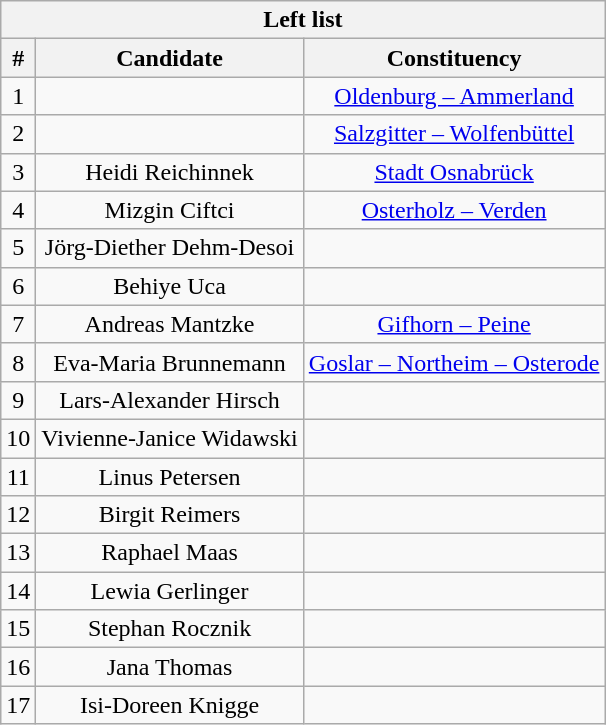<table class="wikitable mw-collapsible mw-collapsed" style="text-align:center">
<tr>
<th colspan=3>Left list</th>
</tr>
<tr>
<th>#</th>
<th>Candidate</th>
<th>Constituency</th>
</tr>
<tr>
<td>1</td>
<td></td>
<td><a href='#'>Oldenburg – Ammerland</a></td>
</tr>
<tr>
<td>2</td>
<td></td>
<td><a href='#'>Salzgitter – Wolfenbüttel</a></td>
</tr>
<tr>
<td>3</td>
<td>Heidi Reichinnek</td>
<td><a href='#'>Stadt Osnabrück</a></td>
</tr>
<tr>
<td>4</td>
<td>Mizgin Ciftci</td>
<td><a href='#'>Osterholz – Verden</a></td>
</tr>
<tr>
<td>5</td>
<td>Jörg-Diether Dehm-Desoi</td>
<td></td>
</tr>
<tr>
<td>6</td>
<td>Behiye Uca</td>
<td></td>
</tr>
<tr>
<td>7</td>
<td>Andreas Mantzke</td>
<td><a href='#'>Gifhorn – Peine</a></td>
</tr>
<tr>
<td>8</td>
<td>Eva-Maria Brunnemann</td>
<td><a href='#'>Goslar – Northeim – Osterode</a></td>
</tr>
<tr>
<td>9</td>
<td>Lars-Alexander Hirsch</td>
<td></td>
</tr>
<tr>
<td>10</td>
<td>Vivienne-Janice Widawski</td>
<td></td>
</tr>
<tr>
<td>11</td>
<td>Linus Petersen</td>
<td></td>
</tr>
<tr>
<td>12</td>
<td>Birgit Reimers</td>
<td></td>
</tr>
<tr>
<td>13</td>
<td>Raphael Maas</td>
<td></td>
</tr>
<tr>
<td>14</td>
<td>Lewia Gerlinger</td>
<td></td>
</tr>
<tr>
<td>15</td>
<td>Stephan Rocznik</td>
<td></td>
</tr>
<tr>
<td>16</td>
<td>Jana Thomas</td>
<td></td>
</tr>
<tr>
<td>17</td>
<td>Isi-Doreen Knigge</td>
<td></td>
</tr>
</table>
